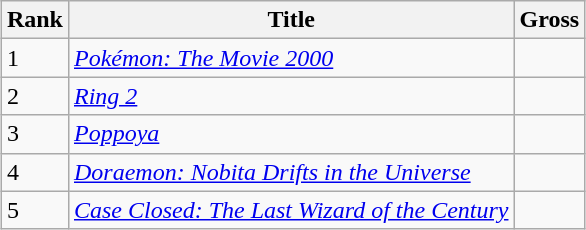<table class="wikitable sortable" style="margin:auto; margin:auto;">
<tr>
<th>Rank</th>
<th>Title</th>
<th>Gross</th>
</tr>
<tr>
<td>1</td>
<td><em><a href='#'>Pokémon: The Movie 2000</a></em></td>
<td></td>
</tr>
<tr>
<td>2</td>
<td><em><a href='#'>Ring 2</a></em></td>
<td></td>
</tr>
<tr>
<td>3</td>
<td><em><a href='#'>Poppoya</a></em></td>
<td></td>
</tr>
<tr>
<td>4</td>
<td><em><a href='#'>Doraemon: Nobita Drifts in the Universe</a></em></td>
<td></td>
</tr>
<tr>
<td>5</td>
<td><em><a href='#'>Case Closed: The Last Wizard of the Century</a></em></td>
<td></td>
</tr>
</table>
